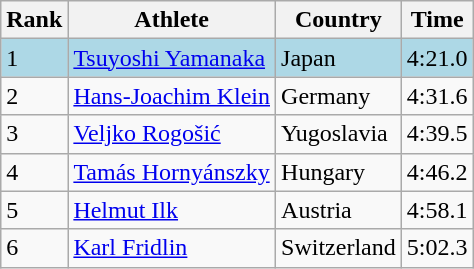<table class="wikitable">
<tr>
<th>Rank</th>
<th>Athlete</th>
<th>Country</th>
<th>Time</th>
</tr>
<tr bgcolor=lightblue>
<td>1</td>
<td><a href='#'>Tsuyoshi Yamanaka</a></td>
<td>Japan</td>
<td>4:21.0</td>
</tr>
<tr>
<td>2</td>
<td><a href='#'>Hans-Joachim Klein</a></td>
<td>Germany</td>
<td>4:31.6</td>
</tr>
<tr>
<td>3</td>
<td><a href='#'>Veljko Rogošić</a></td>
<td>Yugoslavia</td>
<td>4:39.5</td>
</tr>
<tr>
<td>4</td>
<td><a href='#'>Tamás Hornyánszky</a></td>
<td>Hungary</td>
<td>4:46.2</td>
</tr>
<tr>
<td>5</td>
<td><a href='#'>Helmut Ilk</a></td>
<td>Austria</td>
<td>4:58.1</td>
</tr>
<tr>
<td>6</td>
<td><a href='#'>Karl Fridlin</a></td>
<td>Switzerland</td>
<td>5:02.3</td>
</tr>
</table>
